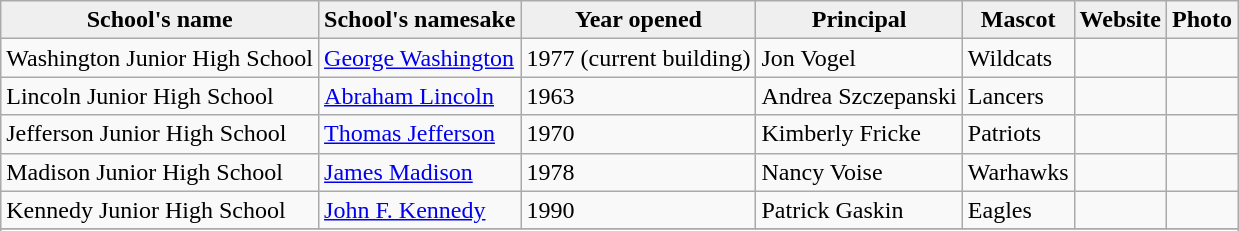<table class="wikitable">
<tr>
<th style="background:#efefef;">School's name</th>
<th style="background:#efefef;">School's namesake</th>
<th style="background:#efefef;">Year opened</th>
<th style="background:#efefef;">Principal</th>
<th style="background:#efefef;">Mascot</th>
<th style="background:#efefef;">Website</th>
<th>Photo</th>
</tr>
<tr>
<td>Washington Junior High School</td>
<td><a href='#'>George Washington</a></td>
<td>1977 (current building)</td>
<td>Jon Vogel</td>
<td>Wildcats</td>
<td></td>
<td></td>
</tr>
<tr>
<td>Lincoln Junior High School</td>
<td><a href='#'>Abraham Lincoln</a></td>
<td>1963</td>
<td>Andrea Szczepanski</td>
<td>Lancers</td>
<td></td>
<td></td>
</tr>
<tr>
<td>Jefferson Junior High School</td>
<td><a href='#'>Thomas Jefferson</a></td>
<td>1970</td>
<td>Kimberly Fricke</td>
<td>Patriots</td>
<td></td>
<td></td>
</tr>
<tr>
<td>Madison Junior High School</td>
<td><a href='#'>James Madison</a></td>
<td>1978</td>
<td>Nancy Voise</td>
<td>Warhawks</td>
<td></td>
<td></td>
</tr>
<tr>
<td>Kennedy Junior High School</td>
<td><a href='#'>John F. Kennedy</a></td>
<td>1990</td>
<td>Patrick Gaskin</td>
<td>Eagles</td>
<td></td>
<td></td>
</tr>
<tr>
</tr>
<tr>
</tr>
<tr>
</tr>
</table>
